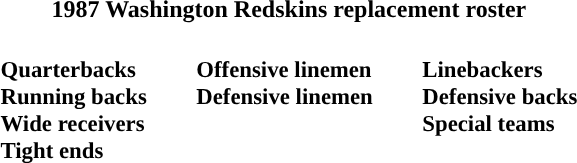<table class="toccolours" style="text-align: left;">
<tr>
<th colspan="7" style="text-align:center; "><strong>1987 Washington Redskins replacement roster</strong></th>
</tr>
<tr>
<td style="font-size: 95%;" valign="top"><br><strong>Quarterbacks</strong>



<br><strong>Running backs</strong>





<br><strong>Wide receivers</strong>







<br><strong>Tight ends</strong>






</td>
<td style="width: 25px;"></td>
<td style="font-size: 95%;" valign="top"><br><strong>Offensive linemen</strong>








<br><strong>Defensive linemen</strong>





</td>
<td style="width: 25px;"></td>
<td style="font-size: 95%;" valign="top"><br><strong>Linebackers</strong>








<br><strong>Defensive backs</strong>








<br><strong>Special teams</strong>

</td>
</tr>
<tr>
</tr>
</table>
